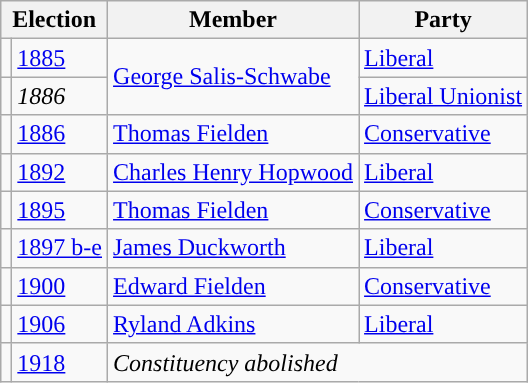<table class="wikitable">
<tr>
<th colspan=2>Election</th>
<th>Member</th>
<th>Party</th>
</tr>
<tr>
<td style="color:inherit;background-color: "></td>
<td><a href='#'>1885</a></td>
<td rowspan="2"><a href='#'>George Salis-Schwabe</a></td>
<td><a href='#'>Liberal</a></td>
</tr>
<tr>
<td style="color:inherit;background-color: "></td>
<td><em>1886</em></td>
<td><a href='#'>Liberal Unionist</a></td>
</tr>
<tr>
<td style="color:inherit;background-color: "></td>
<td><a href='#'>1886</a></td>
<td><a href='#'>Thomas Fielden</a></td>
<td><a href='#'>Conservative</a></td>
</tr>
<tr>
<td style="color:inherit;background-color: "></td>
<td><a href='#'>1892</a></td>
<td><a href='#'>Charles Henry Hopwood</a></td>
<td><a href='#'>Liberal</a></td>
</tr>
<tr>
<td style="color:inherit;background-color: "></td>
<td><a href='#'>1895</a></td>
<td><a href='#'>Thomas Fielden</a></td>
<td><a href='#'>Conservative</a></td>
</tr>
<tr>
<td style="color:inherit;background-color: "></td>
<td><a href='#'>1897 b-e</a></td>
<td><a href='#'>James Duckworth</a></td>
<td><a href='#'>Liberal</a></td>
</tr>
<tr>
<td style="color:inherit;background-color: "></td>
<td><a href='#'>1900</a></td>
<td><a href='#'>Edward Fielden</a></td>
<td><a href='#'>Conservative</a></td>
</tr>
<tr>
<td style="color:inherit;background-color: "></td>
<td><a href='#'>1906</a></td>
<td><a href='#'>Ryland Adkins</a></td>
<td><a href='#'>Liberal</a></td>
</tr>
<tr>
<td></td>
<td><a href='#'>1918</a></td>
<td colspan="2"><em>Constituency abolished</em></td>
</tr>
</table>
